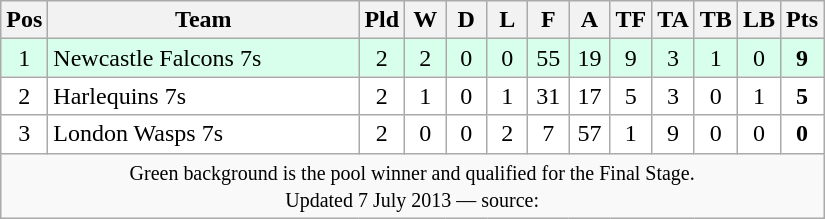<table class="wikitable" style="text-align: center;">
<tr>
<th width="20">Pos</th>
<th width="200">Team</th>
<th width="20">Pld</th>
<th width="20">W</th>
<th width="20">D</th>
<th width="20">L</th>
<th width="20">F</th>
<th width="20">A</th>
<th width="20">TF</th>
<th width="20">TA</th>
<th width="20">TB</th>
<th width="20">LB</th>
<th width="20">Pts</th>
</tr>
<tr bgcolor=#d8ffeb>
<td>1</td>
<td align=left>Newcastle Falcons 7s</td>
<td>2</td>
<td>2</td>
<td>0</td>
<td>0</td>
<td>55</td>
<td>19</td>
<td>9</td>
<td>3</td>
<td>1</td>
<td>0</td>
<td><strong>9</strong></td>
</tr>
<tr bgcolor=#ffffff>
<td>2</td>
<td align=left>Harlequins 7s</td>
<td>2</td>
<td>1</td>
<td>0</td>
<td>1</td>
<td>31</td>
<td>17</td>
<td>5</td>
<td>3</td>
<td>0</td>
<td>1</td>
<td><strong>5</strong></td>
</tr>
<tr bgcolor=#ffffff>
<td>3</td>
<td align=left>London Wasps 7s</td>
<td>2</td>
<td>0</td>
<td>0</td>
<td>2</td>
<td>7</td>
<td>57</td>
<td>1</td>
<td>9</td>
<td>0</td>
<td>0</td>
<td><strong>0</strong></td>
</tr>
<tr align=center>
<td colspan="13" style="border:0px"><small>Green background is the pool winner and qualified for the Final Stage.<br>Updated 7 July 2013 — source: </small></td>
</tr>
</table>
